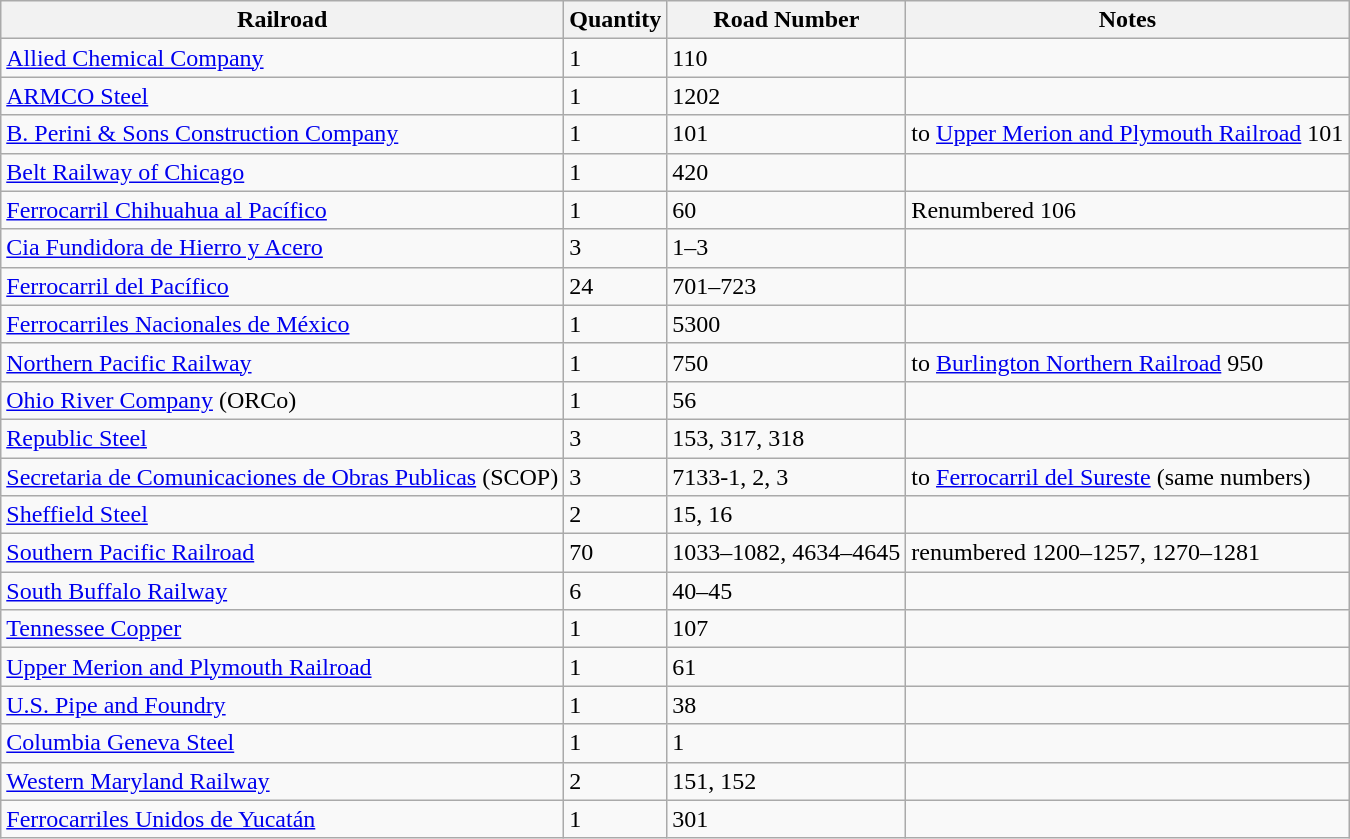<table class="wikitable">
<tr>
<th>Railroad</th>
<th>Quantity</th>
<th>Road Number</th>
<th>Notes</th>
</tr>
<tr>
<td><a href='#'>Allied Chemical Company</a></td>
<td>1</td>
<td>110</td>
<td></td>
</tr>
<tr>
<td><a href='#'>ARMCO Steel</a></td>
<td>1</td>
<td>1202</td>
<td></td>
</tr>
<tr>
<td><a href='#'>B. Perini & Sons Construction Company</a></td>
<td>1</td>
<td>101</td>
<td>to <a href='#'>Upper Merion and Plymouth Railroad</a> 101</td>
</tr>
<tr>
<td><a href='#'>Belt Railway of Chicago</a></td>
<td>1</td>
<td>420</td>
<td></td>
</tr>
<tr>
<td><a href='#'>Ferrocarril Chihuahua al Pacífico</a></td>
<td>1</td>
<td>60</td>
<td>Renumbered 106</td>
</tr>
<tr>
<td><a href='#'>Cia Fundidora de Hierro y Acero</a></td>
<td>3</td>
<td>1–3</td>
<td></td>
</tr>
<tr>
<td><a href='#'>Ferrocarril del Pacífico</a></td>
<td>24</td>
<td>701–723</td>
<td></td>
</tr>
<tr>
<td><a href='#'>Ferrocarriles Nacionales de México</a></td>
<td>1</td>
<td>5300</td>
<td></td>
</tr>
<tr>
<td><a href='#'>Northern Pacific Railway</a></td>
<td>1</td>
<td>750</td>
<td>to <a href='#'>Burlington Northern Railroad</a> 950</td>
</tr>
<tr>
<td><a href='#'>Ohio River Company</a> (ORCo)</td>
<td>1</td>
<td>56</td>
<td></td>
</tr>
<tr>
<td><a href='#'>Republic Steel</a></td>
<td>3</td>
<td>153, 317, 318</td>
<td></td>
</tr>
<tr>
<td><a href='#'>Secretaria de Comunicaciones de Obras Publicas</a> (SCOP)</td>
<td>3</td>
<td>7133-1, 2, 3</td>
<td>to <a href='#'>Ferrocarril del Sureste</a> (same numbers)</td>
</tr>
<tr>
<td><a href='#'>Sheffield Steel</a></td>
<td>2</td>
<td>15, 16</td>
<td></td>
</tr>
<tr>
<td><a href='#'>Southern Pacific Railroad</a></td>
<td>70</td>
<td>1033–1082, 4634–4645</td>
<td>renumbered 1200–1257, 1270–1281</td>
</tr>
<tr>
<td><a href='#'>South Buffalo Railway</a></td>
<td>6</td>
<td>40–45</td>
<td></td>
</tr>
<tr>
<td><a href='#'>Tennessee Copper</a></td>
<td>1</td>
<td>107</td>
<td></td>
</tr>
<tr>
<td><a href='#'>Upper Merion and Plymouth Railroad</a></td>
<td>1</td>
<td>61</td>
<td></td>
</tr>
<tr>
<td><a href='#'>U.S. Pipe and Foundry</a></td>
<td>1</td>
<td>38</td>
<td></td>
</tr>
<tr>
<td><a href='#'>Columbia Geneva Steel</a></td>
<td>1</td>
<td>1</td>
<td></td>
</tr>
<tr>
<td><a href='#'>Western Maryland Railway</a></td>
<td>2</td>
<td>151, 152</td>
<td></td>
</tr>
<tr>
<td><a href='#'>Ferrocarriles Unidos de Yucatán</a></td>
<td>1</td>
<td>301</td>
<td></td>
</tr>
</table>
